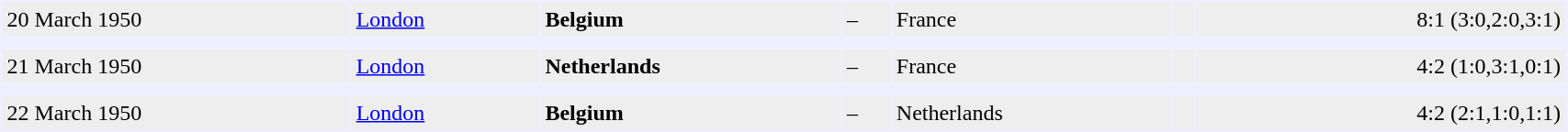<table cellspacing="2" border="0" cellpadding="3" bgcolor="#EFEFFF" width="90%">
<tr>
<td bgcolor="#EEEEEE">20 March 1950</td>
<td bgcolor="#EEEEEE"><a href='#'>London</a></td>
<td bgcolor="#EEEEEE"> <strong>Belgium</strong></td>
<td bgcolor="#EEEEEE">–</td>
<td bgcolor="#EEEEEE"> France</td>
<td bgcolor="#EEEEEE"></td>
<td bgcolor="#EEEEEE" align="right">8:1 (3:0,2:0,3:1)</td>
</tr>
<tr>
<td></td>
</tr>
<tr>
<td bgcolor="#EEEEEE">21 March 1950</td>
<td bgcolor="#EEEEEE"><a href='#'>London</a></td>
<td bgcolor="#EEEEEE"> <strong>Netherlands</strong></td>
<td bgcolor="#EEEEEE">–</td>
<td bgcolor="#EEEEEE"> France</td>
<td bgcolor="#EEEEEE"></td>
<td bgcolor="#EEEEEE" align="right">4:2 (1:0,3:1,0:1)</td>
</tr>
<tr>
<td></td>
</tr>
<tr>
<td bgcolor="#EEEEEE">22 March 1950</td>
<td bgcolor="#EEEEEE"><a href='#'>London</a></td>
<td bgcolor="#EEEEEE"> <strong>Belgium</strong></td>
<td bgcolor="#EEEEEE">–</td>
<td bgcolor="#EEEEEE"> Netherlands</td>
<td bgcolor="#EEEEEE"></td>
<td bgcolor="#EEEEEE" align="right">4:2 (2:1,1:0,1:1)</td>
</tr>
</table>
